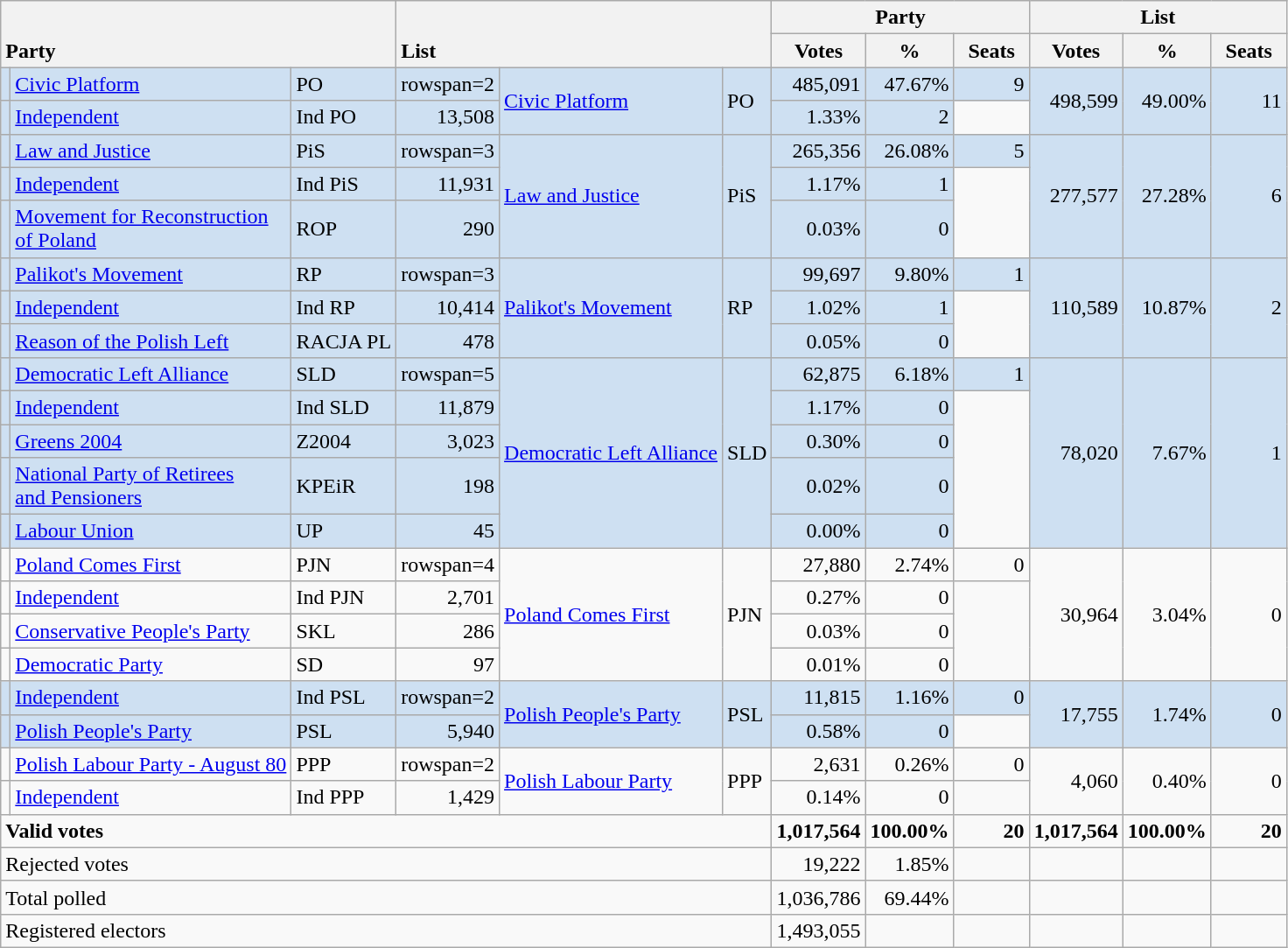<table class="wikitable" border="1" style="text-align:right;">
<tr>
<th style="text-align:left;" valign=bottom rowspan=2 colspan=3>Party</th>
<th style="text-align:left;" valign=bottom rowspan=2 colspan=3>List</th>
<th colspan=3>Party</th>
<th colspan=3>List</th>
</tr>
<tr>
<th align=center valign=bottom width="50">Votes</th>
<th align=center valign=bottom width="50">%</th>
<th align=center valign=bottom width="50">Seats</th>
<th align=center valign=bottom width="50">Votes</th>
<th align=center valign=bottom width="50">%</th>
<th align=center valign=bottom width="50">Seats</th>
</tr>
<tr style="background:#CEE0F2;">
<td></td>
<td align=left><a href='#'>Civic Platform</a></td>
<td align=left>PO</td>
<td>rowspan=2 </td>
<td rowspan=2 align=left><a href='#'>Civic Platform</a></td>
<td rowspan=2 align=left>PO</td>
<td>485,091</td>
<td>47.67%</td>
<td>9</td>
<td rowspan=2>498,599</td>
<td rowspan=2>49.00%</td>
<td rowspan=2>11</td>
</tr>
<tr style="background:#CEE0F2;">
<td></td>
<td align=left><a href='#'>Independent</a></td>
<td align=left>Ind PO</td>
<td>13,508</td>
<td>1.33%</td>
<td>2</td>
</tr>
<tr style="background:#CEE0F2;">
<td></td>
<td align=left><a href='#'>Law and Justice</a></td>
<td align=left>PiS</td>
<td>rowspan=3 </td>
<td rowspan=3 align=left><a href='#'>Law and Justice</a></td>
<td rowspan=3 align=left>PiS</td>
<td>265,356</td>
<td>26.08%</td>
<td>5</td>
<td rowspan=3>277,577</td>
<td rowspan=3>27.28%</td>
<td rowspan=3>6</td>
</tr>
<tr style="background:#CEE0F2;">
<td></td>
<td align=left><a href='#'>Independent</a></td>
<td align=left>Ind PiS</td>
<td>11,931</td>
<td>1.17%</td>
<td>1</td>
</tr>
<tr style="background:#CEE0F2;">
<td></td>
<td align=left><a href='#'>Movement for Reconstruction<br>of Poland</a></td>
<td align=left>ROP</td>
<td>290</td>
<td>0.03%</td>
<td>0</td>
</tr>
<tr style="background:#CEE0F2;">
<td></td>
<td align=left><a href='#'>Palikot's Movement</a></td>
<td align=left>RP</td>
<td>rowspan=3 </td>
<td rowspan=3 align=left><a href='#'>Palikot's Movement</a></td>
<td rowspan=3 align=left>RP</td>
<td>99,697</td>
<td>9.80%</td>
<td>1</td>
<td rowspan=3>110,589</td>
<td rowspan=3>10.87%</td>
<td rowspan=3>2</td>
</tr>
<tr style="background:#CEE0F2;">
<td></td>
<td align=left><a href='#'>Independent</a></td>
<td align=left>Ind RP</td>
<td>10,414</td>
<td>1.02%</td>
<td>1</td>
</tr>
<tr style="background:#CEE0F2;">
<td></td>
<td align=left><a href='#'>Reason of the Polish Left</a></td>
<td align=left>RACJA PL</td>
<td>478</td>
<td>0.05%</td>
<td>0</td>
</tr>
<tr style="background:#CEE0F2;">
<td></td>
<td align=left style="white-space: nowrap;"><a href='#'>Democratic Left Alliance</a></td>
<td align=left>SLD</td>
<td>rowspan=5 </td>
<td rowspan=5 align=left><a href='#'>Democratic Left Alliance</a></td>
<td rowspan=5 align=left>SLD</td>
<td>62,875</td>
<td>6.18%</td>
<td>1</td>
<td rowspan=5>78,020</td>
<td rowspan=5>7.67%</td>
<td rowspan=5>1</td>
</tr>
<tr style="background:#CEE0F2;">
<td></td>
<td align=left><a href='#'>Independent</a></td>
<td align=left>Ind SLD</td>
<td>11,879</td>
<td>1.17%</td>
<td>0</td>
</tr>
<tr style="background:#CEE0F2;">
<td></td>
<td align=left><a href='#'>Greens 2004</a></td>
<td align=left>Z2004</td>
<td>3,023</td>
<td>0.30%</td>
<td>0</td>
</tr>
<tr style="background:#CEE0F2;">
<td></td>
<td align=left><a href='#'>National Party of Retirees<br>and Pensioners</a></td>
<td align=left>KPEiR</td>
<td>198</td>
<td>0.02%</td>
<td>0</td>
</tr>
<tr style="background:#CEE0F2;">
<td></td>
<td align=left><a href='#'>Labour Union</a></td>
<td align=left>UP</td>
<td>45</td>
<td>0.00%</td>
<td>0</td>
</tr>
<tr>
<td></td>
<td align=left><a href='#'>Poland Comes First</a></td>
<td align=left>PJN</td>
<td>rowspan=4 </td>
<td rowspan=4 align=left><a href='#'>Poland Comes First</a></td>
<td rowspan=4 align=left>PJN</td>
<td>27,880</td>
<td>2.74%</td>
<td>0</td>
<td rowspan=4>30,964</td>
<td rowspan=4>3.04%</td>
<td rowspan=4>0</td>
</tr>
<tr>
<td></td>
<td align=left><a href='#'>Independent</a></td>
<td align=left>Ind PJN</td>
<td>2,701</td>
<td>0.27%</td>
<td>0</td>
</tr>
<tr>
<td></td>
<td align=left><a href='#'>Conservative People's Party</a></td>
<td align=left>SKL</td>
<td>286</td>
<td>0.03%</td>
<td>0</td>
</tr>
<tr>
<td></td>
<td align=left><a href='#'>Democratic Party</a></td>
<td align=left>SD</td>
<td>97</td>
<td>0.01%</td>
<td>0</td>
</tr>
<tr style="background:#CEE0F2;">
<td></td>
<td align=left><a href='#'>Independent</a></td>
<td align=left>Ind PSL</td>
<td>rowspan=2 </td>
<td rowspan=2 align=left><a href='#'>Polish People's Party</a></td>
<td rowspan=2 align=left>PSL</td>
<td>11,815</td>
<td>1.16%</td>
<td>0</td>
<td rowspan=2>17,755</td>
<td rowspan=2>1.74%</td>
<td rowspan=2>0</td>
</tr>
<tr style="background:#CEE0F2;">
<td></td>
<td align=left><a href='#'>Polish People's Party</a></td>
<td align=left>PSL</td>
<td>5,940</td>
<td>0.58%</td>
<td>0</td>
</tr>
<tr>
<td></td>
<td align=left><a href='#'>Polish Labour Party - August 80</a></td>
<td align=left>PPP</td>
<td>rowspan=2 </td>
<td rowspan=2 align=left><a href='#'>Polish Labour Party</a></td>
<td rowspan=2 align=left>PPP</td>
<td>2,631</td>
<td>0.26%</td>
<td>0</td>
<td rowspan=2>4,060</td>
<td rowspan=2>0.40%</td>
<td rowspan=2>0</td>
</tr>
<tr>
<td></td>
<td align=left><a href='#'>Independent</a></td>
<td align=left>Ind PPP</td>
<td>1,429</td>
<td>0.14%</td>
<td>0</td>
</tr>
<tr style="font-weight:bold">
<td align=left colspan=6>Valid votes</td>
<td>1,017,564</td>
<td>100.00%</td>
<td>20</td>
<td>1,017,564</td>
<td>100.00%</td>
<td>20</td>
</tr>
<tr>
<td align=left colspan=6>Rejected votes</td>
<td>19,222</td>
<td>1.85%</td>
<td></td>
<td></td>
<td></td>
<td></td>
</tr>
<tr>
<td align=left colspan=6>Total polled</td>
<td>1,036,786</td>
<td>69.44%</td>
<td></td>
<td></td>
<td></td>
<td></td>
</tr>
<tr>
<td align=left colspan=6>Registered electors</td>
<td>1,493,055</td>
<td></td>
<td></td>
<td></td>
<td></td>
<td></td>
</tr>
</table>
